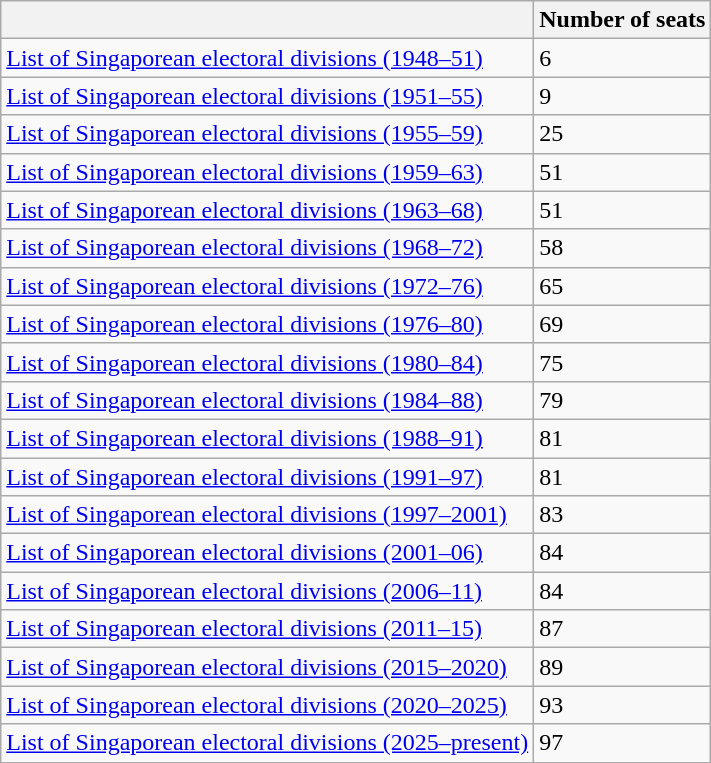<table class="wikitable">
<tr>
<th></th>
<th>Number of seats</th>
</tr>
<tr>
<td><a href='#'>List of Singaporean electoral divisions (1948–51)</a></td>
<td>6</td>
</tr>
<tr>
<td><a href='#'>List of Singaporean electoral divisions (1951–55)</a></td>
<td>9</td>
</tr>
<tr>
<td><a href='#'>List of Singaporean electoral divisions (1955–59)</a></td>
<td>25</td>
</tr>
<tr>
<td><a href='#'>List of Singaporean electoral divisions (1959–63)</a></td>
<td>51</td>
</tr>
<tr>
<td><a href='#'>List of Singaporean electoral divisions (1963–68)</a></td>
<td>51</td>
</tr>
<tr>
<td><a href='#'>List of Singaporean electoral divisions (1968–72)</a></td>
<td>58</td>
</tr>
<tr>
<td><a href='#'>List of Singaporean electoral divisions (1972–76)</a></td>
<td>65</td>
</tr>
<tr>
<td><a href='#'>List of Singaporean electoral divisions (1976–80)</a></td>
<td>69</td>
</tr>
<tr>
<td><a href='#'>List of Singaporean electoral divisions (1980–84)</a></td>
<td>75</td>
</tr>
<tr>
<td><a href='#'>List of Singaporean electoral divisions (1984–88)</a></td>
<td>79</td>
</tr>
<tr>
<td><a href='#'>List of Singaporean electoral divisions (1988–91)</a></td>
<td>81</td>
</tr>
<tr>
<td><a href='#'>List of Singaporean electoral divisions (1991–97)</a></td>
<td>81</td>
</tr>
<tr>
<td><a href='#'>List of Singaporean electoral divisions (1997–2001)</a></td>
<td>83</td>
</tr>
<tr>
<td><a href='#'>List of Singaporean electoral divisions (2001–06)</a></td>
<td>84</td>
</tr>
<tr>
<td><a href='#'>List of Singaporean electoral divisions (2006–11)</a></td>
<td>84</td>
</tr>
<tr>
<td><a href='#'>List of Singaporean electoral divisions (2011–15)</a></td>
<td>87</td>
</tr>
<tr>
<td><a href='#'>List of Singaporean electoral divisions (2015–2020)</a></td>
<td>89</td>
</tr>
<tr>
<td><a href='#'>List of Singaporean electoral divisions (2020–2025)</a></td>
<td>93</td>
</tr>
<tr>
<td><a href='#'>List of Singaporean electoral divisions (2025–present)</a></td>
<td>97</td>
</tr>
</table>
